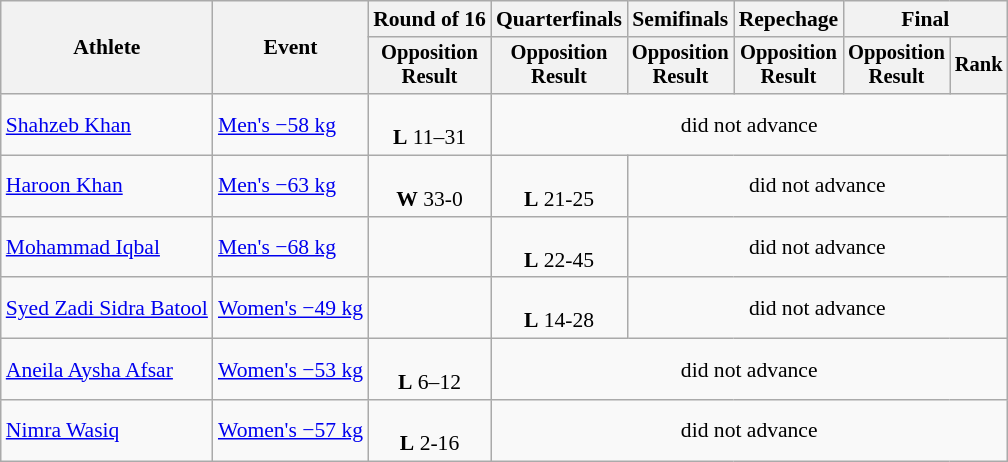<table class="wikitable" style="font-size:90%;">
<tr>
<th rowspan=2>Athlete</th>
<th rowspan=2>Event</th>
<th>Round of 16</th>
<th>Quarterfinals</th>
<th>Semifinals</th>
<th>Repechage</th>
<th colspan=2>Final</th>
</tr>
<tr style="font-size:95%">
<th>Opposition<br>Result</th>
<th>Opposition<br>Result</th>
<th>Opposition<br>Result</th>
<th>Opposition<br>Result</th>
<th>Opposition<br>Result</th>
<th>Rank</th>
</tr>
<tr align=center>
<td align=left><a href='#'>Shahzeb Khan</a></td>
<td align=left><a href='#'>Men's −58 kg</a></td>
<td><br><strong>L</strong> 11–31</td>
<td colspan=5>did not advance</td>
</tr>
<tr align=center>
<td align=left><a href='#'>Haroon Khan</a></td>
<td align=left><a href='#'>Men's −63 kg</a></td>
<td>  <br><strong>W</strong> 33-0</td>
<td><br><strong>L</strong> 21-25</td>
<td colspan="4">did not advance</td>
</tr>
<tr align=center>
<td align=left><a href='#'>Mohammad Iqbal</a></td>
<td align=left><a href='#'>Men's −68 kg</a></td>
<td></td>
<td><br><strong>L</strong> 22-45</td>
<td colspan="4">did not advance</td>
</tr>
<tr align=center>
<td align=left><a href='#'>Syed Zadi Sidra Batool</a></td>
<td align=left><a href='#'>Women's −49 kg</a></td>
<td></td>
<td><br><strong>L</strong> 14-28</td>
<td colspan="4">did not advance</td>
</tr>
<tr align=center>
<td align=left><a href='#'>Aneila Aysha Afsar</a></td>
<td align=left><a href='#'>Women's −53 kg</a></td>
<td><br><strong>L</strong> 6–12</td>
<td colspan=5>did not advance</td>
</tr>
<tr align=center>
<td align=left><a href='#'>Nimra Wasiq</a></td>
<td align=left><a href='#'>Women's −57 kg</a></td>
<td><br><strong>L</strong> 2-16</td>
<td colspan="5">did not advance</td>
</tr>
</table>
